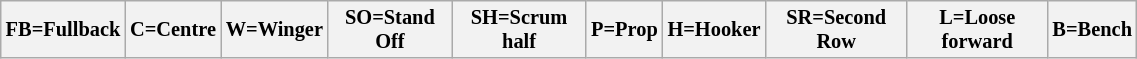<table class="wikitable"  style="font-size:85%; width:60%;">
<tr>
<th>FB=Fullback</th>
<th>C=Centre</th>
<th>W=Winger</th>
<th>SO=Stand Off</th>
<th>SH=Scrum half</th>
<th>P=Prop</th>
<th>H=Hooker</th>
<th>SR=Second Row</th>
<th>L=Loose forward</th>
<th>B=Bench</th>
</tr>
</table>
